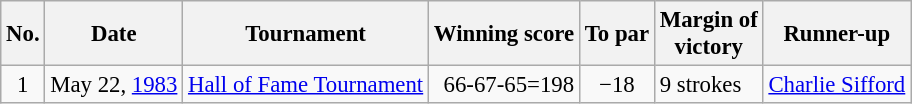<table class="wikitable" style="font-size:95%;">
<tr>
<th>No.</th>
<th>Date</th>
<th>Tournament</th>
<th>Winning score</th>
<th>To par</th>
<th>Margin of<br>victory</th>
<th>Runner-up</th>
</tr>
<tr>
<td align=center>1</td>
<td align=right>May 22, <a href='#'>1983</a></td>
<td><a href='#'>Hall of Fame Tournament</a></td>
<td align=right>66-67-65=198</td>
<td align=center>−18</td>
<td>9 strokes</td>
<td> <a href='#'>Charlie Sifford</a></td>
</tr>
</table>
